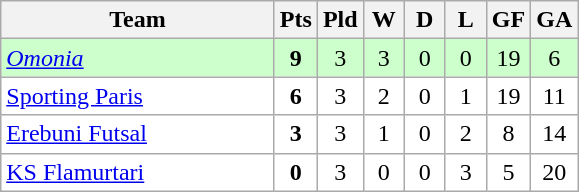<table class="wikitable" style="text-align: center;">
<tr>
<th width="175">Team</th>
<th width="20">Pts</th>
<th width="20">Pld</th>
<th width="20">W</th>
<th width="20">D</th>
<th width="20">L</th>
<th width="20">GF</th>
<th width="20">GA</th>
</tr>
<tr bgcolor=ccffcc>
<td align="left"> <em><a href='#'>Omonia</a></em></td>
<td><strong>9</strong></td>
<td>3</td>
<td>3</td>
<td>0</td>
<td>0</td>
<td>19</td>
<td>6</td>
</tr>
<tr bgcolor=ffffff>
<td align="left"> <a href='#'>Sporting Paris</a></td>
<td><strong>6</strong></td>
<td>3</td>
<td>2</td>
<td>0</td>
<td>1</td>
<td>19</td>
<td>11</td>
</tr>
<tr bgcolor=ffffff>
<td align="left"> <a href='#'>Erebuni Futsal</a></td>
<td><strong>3</strong></td>
<td>3</td>
<td>1</td>
<td>0</td>
<td>2</td>
<td>8</td>
<td>14</td>
</tr>
<tr bgcolor=ffffff>
<td align="left"> <a href='#'>KS Flamurtari</a></td>
<td><strong>0</strong></td>
<td>3</td>
<td>0</td>
<td>0</td>
<td>3</td>
<td>5</td>
<td>20</td>
</tr>
</table>
